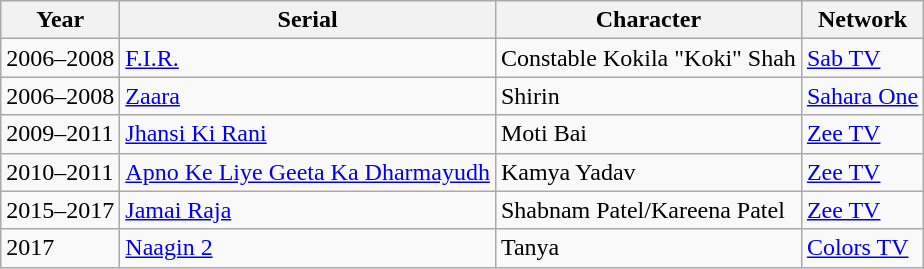<table class="wikitable">
<tr>
<th>Year</th>
<th>Serial</th>
<th>Character</th>
<th>Network</th>
</tr>
<tr>
<td>2006–2008</td>
<td><a href='#'>F.I.R.</a></td>
<td>Constable Kokila "Koki" Shah</td>
<td><a href='#'>Sab TV</a></td>
</tr>
<tr>
<td>2006–2008</td>
<td><a href='#'>Zaara</a></td>
<td>Shirin</td>
<td><a href='#'>Sahara One</a></td>
</tr>
<tr>
<td>2009–2011</td>
<td><a href='#'>Jhansi Ki Rani</a></td>
<td>Moti Bai</td>
<td><a href='#'>Zee TV</a></td>
</tr>
<tr>
<td>2010–2011</td>
<td><a href='#'>Apno Ke Liye Geeta Ka Dharmayudh</a></td>
<td>Kamya Yadav</td>
<td><a href='#'>Zee TV</a></td>
</tr>
<tr>
<td>2015–2017</td>
<td><a href='#'>Jamai Raja</a></td>
<td>Shabnam Patel/Kareena Patel</td>
<td><a href='#'>Zee TV</a></td>
</tr>
<tr>
<td>2017</td>
<td><a href='#'>Naagin 2</a></td>
<td>Tanya</td>
<td><a href='#'>Colors TV</a></td>
</tr>
</table>
